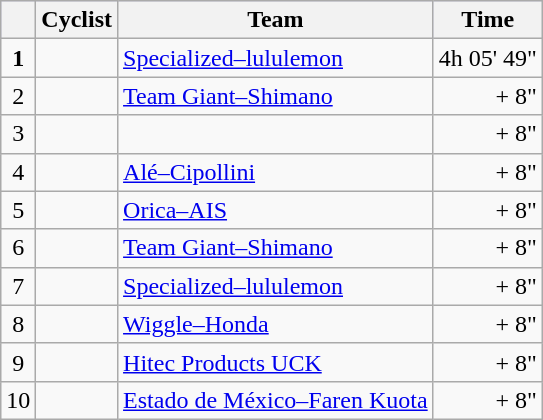<table class="wikitable">
<tr style="background:#ccccff;">
<th></th>
<th>Cyclist</th>
<th>Team</th>
<th>Time</th>
</tr>
<tr>
<td align=center><strong>1</strong></td>
<td></td>
<td><a href='#'>Specialized–lululemon</a></td>
<td align=right>4h 05' 49"</td>
</tr>
<tr>
<td align=center>2</td>
<td></td>
<td><a href='#'>Team Giant–Shimano</a></td>
<td align=right>+ 8"</td>
</tr>
<tr>
<td align=center>3</td>
<td></td>
<td></td>
<td align=right>+ 8"</td>
</tr>
<tr>
<td align=center>4</td>
<td></td>
<td><a href='#'>Alé–Cipollini</a></td>
<td align=right>+ 8"</td>
</tr>
<tr>
<td align=center>5</td>
<td></td>
<td><a href='#'>Orica–AIS</a></td>
<td align=right>+ 8"</td>
</tr>
<tr>
<td align=center>6</td>
<td></td>
<td><a href='#'>Team Giant–Shimano</a></td>
<td align=right>+ 8"</td>
</tr>
<tr>
<td align=center>7</td>
<td></td>
<td><a href='#'>Specialized–lululemon</a></td>
<td align=right>+ 8"</td>
</tr>
<tr>
<td align=center>8</td>
<td></td>
<td><a href='#'>Wiggle–Honda</a></td>
<td align=right>+ 8"</td>
</tr>
<tr>
<td align=center>9</td>
<td></td>
<td><a href='#'>Hitec Products UCK</a></td>
<td align=right>+ 8"</td>
</tr>
<tr>
<td align=center>10</td>
<td></td>
<td><a href='#'>Estado de México–Faren Kuota</a></td>
<td align=right>+ 8"</td>
</tr>
</table>
